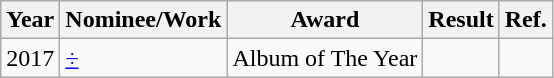<table class="wikitable">
<tr>
<th>Year</th>
<th>Nominee/Work</th>
<th>Award</th>
<th>Result</th>
<th>Ref.</th>
</tr>
<tr>
<td>2017</td>
<td><em><a href='#'>÷</a></em></td>
<td>Album of The Year</td>
<td></td>
</tr>
</table>
